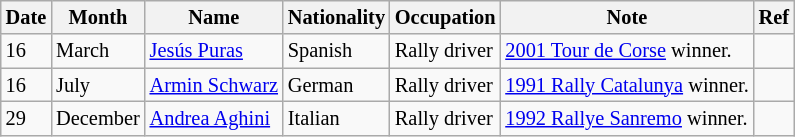<table class="wikitable" style="font-size:85%;">
<tr>
<th>Date</th>
<th>Month</th>
<th>Name</th>
<th>Nationality</th>
<th>Occupation</th>
<th>Note</th>
<th>Ref</th>
</tr>
<tr>
<td>16</td>
<td>March</td>
<td><a href='#'>Jesús Puras</a></td>
<td>Spanish</td>
<td>Rally driver</td>
<td><a href='#'>2001 Tour de Corse</a> winner.</td>
<td></td>
</tr>
<tr>
<td>16</td>
<td>July</td>
<td><a href='#'>Armin Schwarz</a></td>
<td>German</td>
<td>Rally driver</td>
<td><a href='#'>1991 Rally Catalunya</a> winner.</td>
<td></td>
</tr>
<tr>
<td>29</td>
<td>December</td>
<td><a href='#'>Andrea Aghini</a></td>
<td>Italian</td>
<td>Rally driver</td>
<td><a href='#'>1992 Rallye Sanremo</a> winner.</td>
<td></td>
</tr>
</table>
